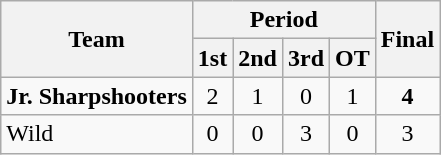<table class="wikitable" style="text-align:center">
<tr>
<th rowspan=2>Team</th>
<th colspan=4>Period</th>
<th rowspan=2>Final</th>
</tr>
<tr>
<th>1st</th>
<th>2nd</th>
<th>3rd</th>
<th>OT</th>
</tr>
<tr>
<td align=left><strong>Jr. Sharpshooters</strong></td>
<td>2</td>
<td>1</td>
<td>0</td>
<td>1</td>
<td><strong>4</strong></td>
</tr>
<tr>
<td align=left>Wild</td>
<td>0</td>
<td>0</td>
<td>3</td>
<td>0</td>
<td>3</td>
</tr>
</table>
